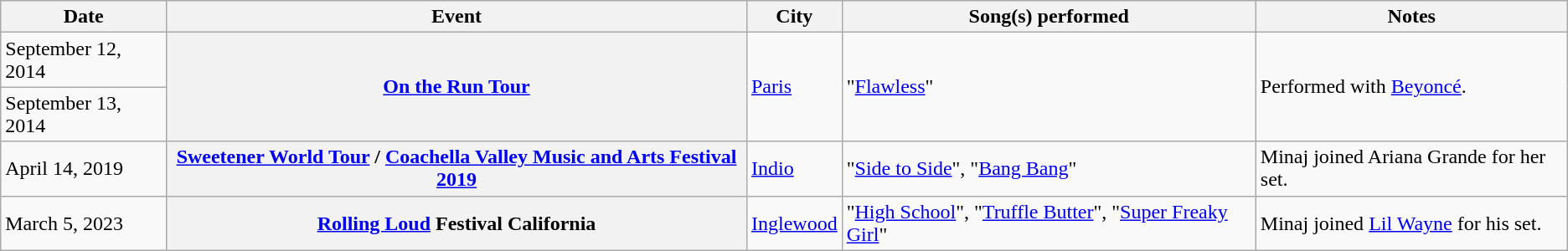<table class="wikitable plainrowheaders">
<tr>
<th scope="col">Date</th>
<th scope="col">Event</th>
<th scope="col">City</th>
<th scope="col">Song(s) performed</th>
<th scope="col">Notes</th>
</tr>
<tr>
<td>September 12, 2014</td>
<th scope="row" rowspan="2"><a href='#'>On the Run Tour</a></th>
<td rowspan="2"><a href='#'>Paris</a></td>
<td rowspan="2">"<a href='#'>Flawless</a>"</td>
<td rowspan="2">Performed with <a href='#'>Beyoncé</a>.</td>
</tr>
<tr>
<td>September 13, 2014</td>
</tr>
<tr>
<td>April 14, 2019</td>
<th scope="row"><a href='#'>Sweetener World Tour</a> / <a href='#'>Coachella Valley Music and Arts Festival 2019</a></th>
<td><a href='#'>Indio</a></td>
<td>"<a href='#'>Side to Side</a>", "<a href='#'>Bang Bang</a>"</td>
<td>Minaj joined Ariana Grande for her set.</td>
</tr>
<tr>
<td>March 5, 2023</td>
<th scope="row"><a href='#'>Rolling Loud</a> Festival California</th>
<td><a href='#'>Inglewood</a></td>
<td>"<a href='#'>High School</a>", "<a href='#'>Truffle Butter</a>", "<a href='#'>Super Freaky Girl</a>"</td>
<td>Minaj joined <a href='#'>Lil Wayne</a> for his set.</td>
</tr>
</table>
